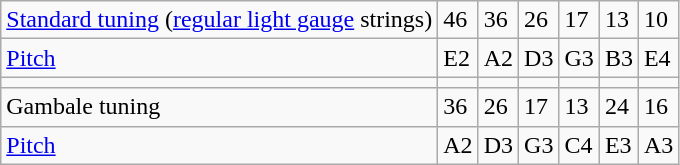<table class="wikitable">
<tr>
<td><a href='#'>Standard tuning</a> (<a href='#'>regular light gauge</a> strings)</td>
<td>46</td>
<td>36</td>
<td>26</td>
<td>17</td>
<td>13</td>
<td>10</td>
</tr>
<tr>
<td><a href='#'>Pitch</a></td>
<td>E2</td>
<td>A2</td>
<td>D3</td>
<td>G3</td>
<td>B3</td>
<td>E4</td>
</tr>
<tr>
<td></td>
<td></td>
<td></td>
<td></td>
<td></td>
<td></td>
<td></td>
</tr>
<tr>
<td>Gambale tuning</td>
<td>36</td>
<td>26</td>
<td>17</td>
<td>13</td>
<td>24</td>
<td>16</td>
</tr>
<tr>
<td><a href='#'>Pitch</a></td>
<td>A2</td>
<td>D3</td>
<td>G3</td>
<td>C4</td>
<td>E3</td>
<td>A3</td>
</tr>
</table>
